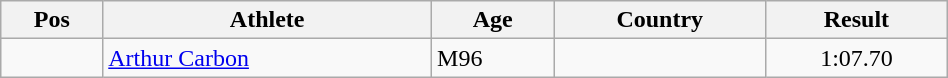<table class="wikitable"  style="text-align:center; width:50%;">
<tr>
<th>Pos</th>
<th>Athlete</th>
<th>Age</th>
<th>Country</th>
<th>Result</th>
</tr>
<tr>
<td align=center></td>
<td align=left><a href='#'>Arthur Carbon</a></td>
<td align=left>M96</td>
<td align=left></td>
<td>1:07.70</td>
</tr>
</table>
